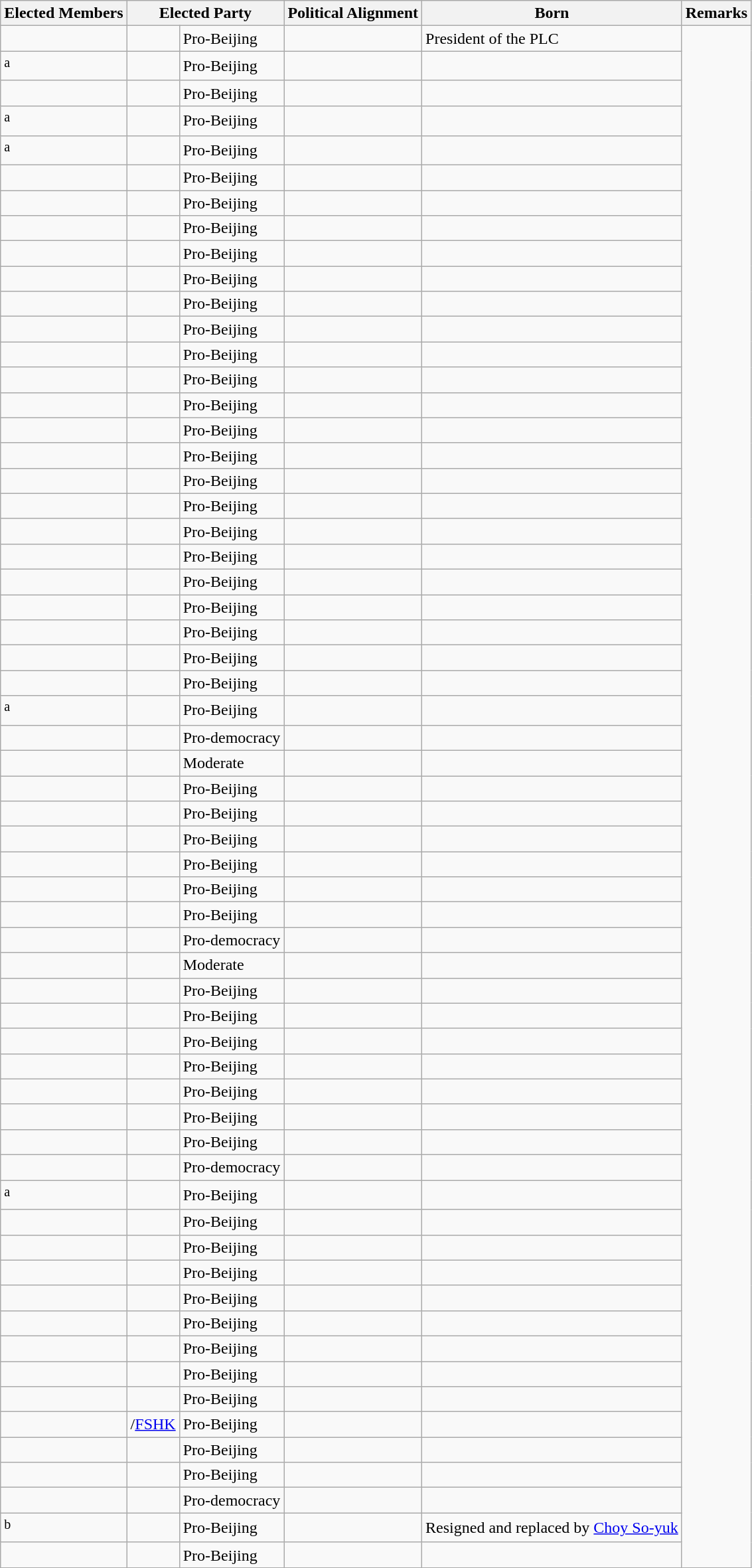<table class="wikitable sortable">
<tr>
<th>Elected Members</th>
<th colspan=2>Elected Party</th>
<th>Political Alignment</th>
<th>Born</th>
<th>Remarks</th>
</tr>
<tr>
<td></td>
<td></td>
<td>Pro-Beijing</td>
<td></td>
<td>President of the PLC</td>
</tr>
<tr>
<td><sup>a</sup></td>
<td></td>
<td>Pro-Beijing</td>
<td></td>
<td></td>
</tr>
<tr>
<td></td>
<td></td>
<td>Pro-Beijing</td>
<td></td>
<td></td>
</tr>
<tr>
<td><sup>a</sup></td>
<td></td>
<td>Pro-Beijing</td>
<td></td>
<td></td>
</tr>
<tr>
<td><sup>a</sup></td>
<td></td>
<td>Pro-Beijing</td>
<td></td>
<td></td>
</tr>
<tr>
<td></td>
<td></td>
<td>Pro-Beijing</td>
<td></td>
<td></td>
</tr>
<tr>
<td></td>
<td></td>
<td>Pro-Beijing</td>
<td></td>
<td></td>
</tr>
<tr>
<td></td>
<td></td>
<td>Pro-Beijing</td>
<td></td>
<td></td>
</tr>
<tr>
<td></td>
<td></td>
<td>Pro-Beijing</td>
<td></td>
<td></td>
</tr>
<tr>
<td></td>
<td></td>
<td>Pro-Beijing</td>
<td></td>
<td></td>
</tr>
<tr>
<td></td>
<td></td>
<td>Pro-Beijing</td>
<td></td>
<td></td>
</tr>
<tr>
<td></td>
<td></td>
<td>Pro-Beijing</td>
<td></td>
<td></td>
</tr>
<tr>
<td></td>
<td></td>
<td>Pro-Beijing</td>
<td></td>
<td></td>
</tr>
<tr>
<td></td>
<td></td>
<td>Pro-Beijing</td>
<td></td>
<td></td>
</tr>
<tr>
<td></td>
<td></td>
<td>Pro-Beijing</td>
<td></td>
<td></td>
</tr>
<tr>
<td></td>
<td></td>
<td>Pro-Beijing</td>
<td></td>
<td></td>
</tr>
<tr>
<td></td>
<td></td>
<td>Pro-Beijing</td>
<td></td>
<td></td>
</tr>
<tr>
<td></td>
<td></td>
<td>Pro-Beijing</td>
<td></td>
<td></td>
</tr>
<tr>
<td></td>
<td></td>
<td>Pro-Beijing</td>
<td></td>
<td></td>
</tr>
<tr>
<td></td>
<td></td>
<td>Pro-Beijing</td>
<td></td>
<td></td>
</tr>
<tr>
<td></td>
<td></td>
<td>Pro-Beijing</td>
<td></td>
<td></td>
</tr>
<tr>
<td></td>
<td></td>
<td>Pro-Beijing</td>
<td></td>
<td></td>
</tr>
<tr>
<td></td>
<td></td>
<td>Pro-Beijing</td>
<td></td>
<td></td>
</tr>
<tr>
<td></td>
<td></td>
<td>Pro-Beijing</td>
<td></td>
<td></td>
</tr>
<tr>
<td></td>
<td></td>
<td>Pro-Beijing</td>
<td></td>
<td></td>
</tr>
<tr>
<td></td>
<td></td>
<td>Pro-Beijing</td>
<td></td>
<td></td>
</tr>
<tr>
<td><sup>a</sup></td>
<td></td>
<td>Pro-Beijing</td>
<td></td>
<td></td>
</tr>
<tr>
<td></td>
<td></td>
<td>Pro-democracy</td>
<td></td>
<td></td>
</tr>
<tr>
<td></td>
<td></td>
<td>Moderate</td>
<td></td>
<td></td>
</tr>
<tr>
<td></td>
<td></td>
<td>Pro-Beijing</td>
<td></td>
<td></td>
</tr>
<tr>
<td></td>
<td></td>
<td>Pro-Beijing</td>
<td></td>
<td></td>
</tr>
<tr>
<td></td>
<td></td>
<td>Pro-Beijing</td>
<td></td>
<td></td>
</tr>
<tr>
<td></td>
<td></td>
<td>Pro-Beijing</td>
<td></td>
<td></td>
</tr>
<tr>
<td></td>
<td></td>
<td>Pro-Beijing</td>
<td></td>
<td></td>
</tr>
<tr>
<td></td>
<td></td>
<td>Pro-Beijing</td>
<td></td>
<td></td>
</tr>
<tr>
<td></td>
<td></td>
<td>Pro-democracy</td>
<td></td>
<td></td>
</tr>
<tr>
<td></td>
<td></td>
<td>Moderate</td>
<td></td>
<td></td>
</tr>
<tr>
<td></td>
<td></td>
<td>Pro-Beijing</td>
<td></td>
<td></td>
</tr>
<tr>
<td></td>
<td></td>
<td>Pro-Beijing</td>
<td></td>
<td></td>
</tr>
<tr>
<td></td>
<td></td>
<td>Pro-Beijing</td>
<td></td>
<td></td>
</tr>
<tr>
<td></td>
<td></td>
<td>Pro-Beijing</td>
<td></td>
<td></td>
</tr>
<tr>
<td></td>
<td></td>
<td>Pro-Beijing</td>
<td></td>
<td></td>
</tr>
<tr>
<td></td>
<td></td>
<td>Pro-Beijing</td>
<td></td>
<td></td>
</tr>
<tr>
<td></td>
<td></td>
<td>Pro-Beijing</td>
<td></td>
<td></td>
</tr>
<tr>
<td></td>
<td></td>
<td>Pro-democracy</td>
<td></td>
<td></td>
</tr>
<tr>
<td><sup>a</sup></td>
<td></td>
<td>Pro-Beijing</td>
<td></td>
<td></td>
</tr>
<tr>
<td></td>
<td></td>
<td>Pro-Beijing</td>
<td></td>
<td></td>
</tr>
<tr>
<td></td>
<td></td>
<td>Pro-Beijing</td>
<td></td>
<td></td>
</tr>
<tr>
<td></td>
<td></td>
<td>Pro-Beijing</td>
<td></td>
<td></td>
</tr>
<tr>
<td></td>
<td></td>
<td>Pro-Beijing</td>
<td></td>
<td></td>
</tr>
<tr>
<td></td>
<td></td>
<td>Pro-Beijing</td>
<td></td>
<td></td>
</tr>
<tr>
<td></td>
<td></td>
<td>Pro-Beijing</td>
<td></td>
<td></td>
</tr>
<tr>
<td></td>
<td></td>
<td>Pro-Beijing</td>
<td></td>
<td></td>
</tr>
<tr>
<td></td>
<td></td>
<td>Pro-Beijing</td>
<td></td>
<td></td>
</tr>
<tr>
<td></td>
<td>/<a href='#'>FSHK</a></td>
<td>Pro-Beijing</td>
<td></td>
<td></td>
</tr>
<tr>
<td></td>
<td></td>
<td>Pro-Beijing</td>
<td></td>
<td></td>
</tr>
<tr>
<td></td>
<td></td>
<td>Pro-Beijing</td>
<td></td>
<td></td>
</tr>
<tr>
<td></td>
<td></td>
<td>Pro-democracy</td>
<td></td>
<td></td>
</tr>
<tr>
<td><sup>b</sup></td>
<td></td>
<td>Pro-Beijing</td>
<td></td>
<td>Resigned and replaced by <a href='#'>Choy So-yuk</a></td>
</tr>
<tr>
<td></td>
<td></td>
<td>Pro-Beijing</td>
<td></td>
<td></td>
</tr>
<tr>
</tr>
</table>
